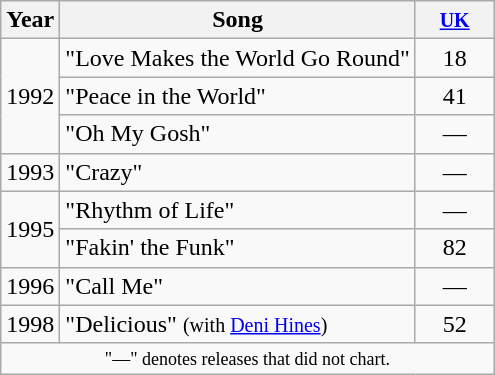<table class="wikitable">
<tr>
<th>Year</th>
<th>Song</th>
<th style="width:45px;"><small><a href='#'>UK</a></small><br></th>
</tr>
<tr>
<td rowspan="3">1992</td>
<td>"Love Makes the World Go Round"</td>
<td align=center>18</td>
</tr>
<tr>
<td>"Peace in the World"</td>
<td align=center>41</td>
</tr>
<tr>
<td>"Oh My Gosh"</td>
<td align=center>—</td>
</tr>
<tr>
<td>1993</td>
<td>"Crazy"</td>
<td align=center>—</td>
</tr>
<tr>
<td rowspan="2">1995</td>
<td>"Rhythm of Life"</td>
<td align=center>—</td>
</tr>
<tr>
<td>"Fakin' the Funk"</td>
<td align=center>82</td>
</tr>
<tr>
<td>1996</td>
<td>"Call Me"</td>
<td align=center>—</td>
</tr>
<tr>
<td>1998</td>
<td>"Delicious" <small>(with <a href='#'>Deni Hines</a>)</small></td>
<td align=center>52</td>
</tr>
<tr>
<td colspan="7" style="text-align:center; font-size:9pt;">"—" denotes releases that did not chart.</td>
</tr>
</table>
